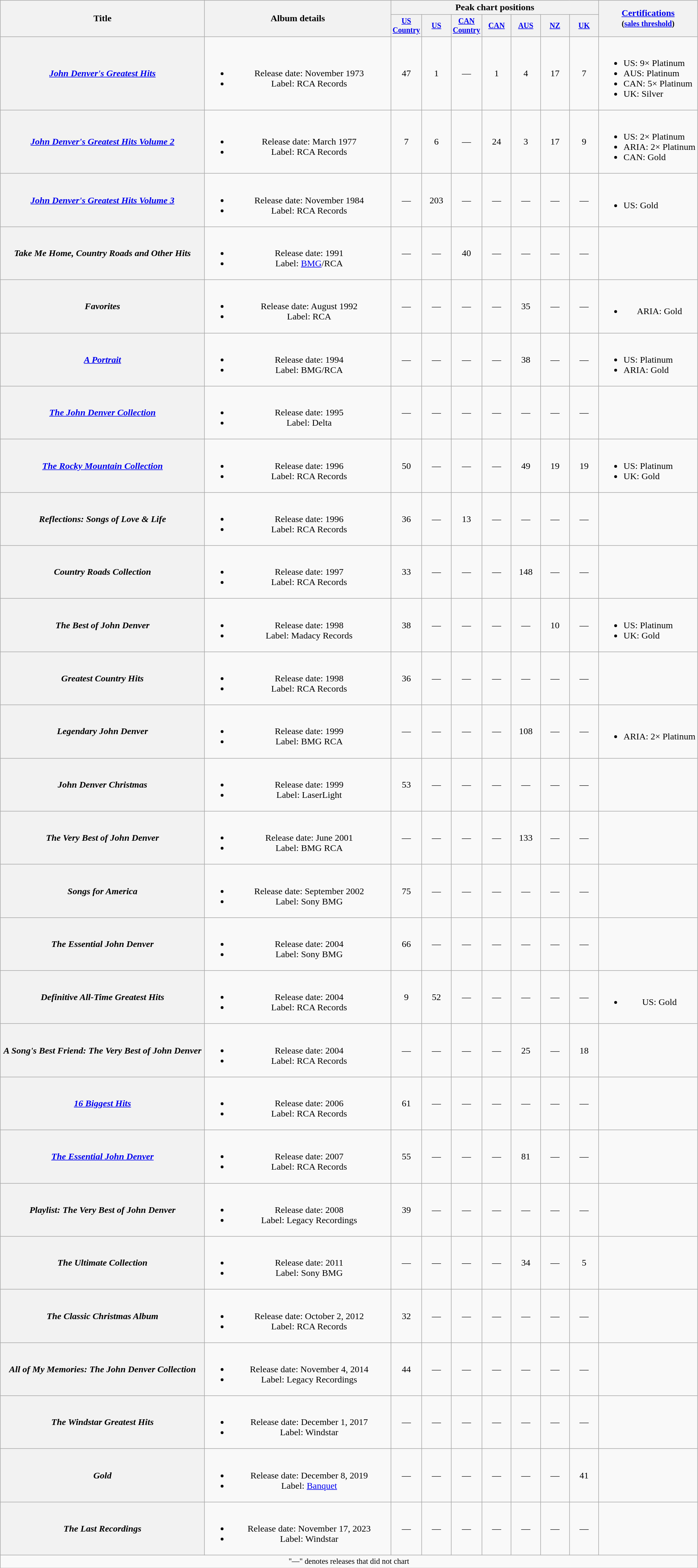<table class="wikitable plainrowheaders" style="text-align:center;">
<tr>
<th rowspan="2" style="width:22em;">Title</th>
<th rowspan="2" style="width:20em;">Album details</th>
<th colspan="7">Peak chart positions</th>
<th rowspan="2"><a href='#'>Certifications</a><br><small>(<a href='#'>sales threshold</a>)</small></th>
</tr>
<tr style="font-size:smaller;">
<th width="45"><a href='#'>US Country</a><br></th>
<th width="45"><a href='#'>US</a><br></th>
<th width="45"><a href='#'>CAN Country</a><br></th>
<th width="45"><a href='#'>CAN</a><br></th>
<th width="45"><a href='#'>AUS</a><br></th>
<th width="45"><a href='#'>NZ</a><br></th>
<th width="45"><a href='#'>UK</a><br></th>
</tr>
<tr>
<th scope="row"><em><a href='#'>John Denver's Greatest Hits</a></em></th>
<td><br><ul><li>Release date: November 1973</li><li>Label: RCA Records</li></ul></td>
<td>47</td>
<td>1</td>
<td>—</td>
<td>1</td>
<td>4</td>
<td>17</td>
<td>7</td>
<td align="left"><br><ul><li>US: 9× Platinum</li><li>AUS: Platinum</li><li>CAN: 5× Platinum</li><li>UK: Silver</li></ul></td>
</tr>
<tr>
<th scope="row"><em><a href='#'>John Denver's Greatest Hits Volume 2</a></em></th>
<td><br><ul><li>Release date: March 1977</li><li>Label: RCA Records</li></ul></td>
<td>7</td>
<td>6</td>
<td>—</td>
<td>24</td>
<td>3</td>
<td>17</td>
<td>9</td>
<td align="left"><br><ul><li>US: 2× Platinum</li><li>ARIA: 2× Platinum</li><li>CAN: Gold</li></ul></td>
</tr>
<tr>
<th scope="row"><em><a href='#'>John Denver's Greatest Hits Volume 3</a></em></th>
<td><br><ul><li>Release date: November 1984</li><li>Label: RCA Records</li></ul></td>
<td>—</td>
<td>203</td>
<td>—</td>
<td>—</td>
<td>—</td>
<td>—</td>
<td>—</td>
<td align="left"><br><ul><li>US: Gold</li></ul></td>
</tr>
<tr>
<th scope="row"><em>Take Me Home, Country Roads and Other Hits</em></th>
<td><br><ul><li>Release date: 1991</li><li>Label: <a href='#'>BMG</a>/RCA</li></ul></td>
<td>—</td>
<td>—</td>
<td>40</td>
<td>—</td>
<td>—</td>
<td>—</td>
<td>—</td>
<td></td>
</tr>
<tr>
<th scope="row"><em>Favorites</em></th>
<td><br><ul><li>Release date: August 1992</li><li>Label: RCA</li></ul></td>
<td>—</td>
<td>—</td>
<td>—</td>
<td>—</td>
<td>35</td>
<td>—</td>
<td>—</td>
<td><br><ul><li>ARIA: Gold</li></ul></td>
</tr>
<tr>
<th scope="row"><em><a href='#'>A Portrait</a></em></th>
<td><br><ul><li>Release date: 1994</li><li>Label: BMG/RCA</li></ul></td>
<td>—</td>
<td>—</td>
<td>—</td>
<td>—</td>
<td>38</td>
<td>—</td>
<td>—</td>
<td align="left"><br><ul><li>US: Platinum</li><li>ARIA: Gold</li></ul></td>
</tr>
<tr>
<th scope="row"><em><a href='#'>The John Denver Collection</a></em></th>
<td><br><ul><li>Release date: 1995</li><li>Label: Delta</li></ul></td>
<td>—</td>
<td>—</td>
<td>—</td>
<td>—</td>
<td>—</td>
<td>—</td>
<td>—</td>
<td></td>
</tr>
<tr>
<th scope="row"><em><a href='#'>The Rocky Mountain Collection</a></em></th>
<td><br><ul><li>Release date: 1996</li><li>Label: RCA Records</li></ul></td>
<td>50</td>
<td>—</td>
<td>—</td>
<td>—</td>
<td>49</td>
<td>19</td>
<td>19</td>
<td align="left"><br><ul><li>US: Platinum</li><li>UK: Gold</li></ul></td>
</tr>
<tr>
<th scope="row"><em>Reflections: Songs of Love & Life</em></th>
<td><br><ul><li>Release date: 1996</li><li>Label: RCA Records</li></ul></td>
<td>36</td>
<td>—</td>
<td>13</td>
<td>—</td>
<td>—</td>
<td>—</td>
<td>—</td>
<td></td>
</tr>
<tr>
<th scope="row"><em>Country Roads Collection</em></th>
<td><br><ul><li>Release date: 1997</li><li>Label: RCA Records</li></ul></td>
<td>33</td>
<td>—</td>
<td>—</td>
<td>—</td>
<td>148</td>
<td>—</td>
<td>—</td>
<td></td>
</tr>
<tr>
<th scope="row"><em>The Best of John Denver</em></th>
<td><br><ul><li>Release date: 1998</li><li>Label: Madacy Records</li></ul></td>
<td>38</td>
<td>—</td>
<td>—</td>
<td>—</td>
<td>—</td>
<td>10</td>
<td>—</td>
<td align="left"><br><ul><li>US: Platinum</li><li>UK: Gold</li></ul></td>
</tr>
<tr>
<th scope="row"><em>Greatest Country Hits</em></th>
<td><br><ul><li>Release date: 1998</li><li>Label: RCA Records</li></ul></td>
<td>36</td>
<td>—</td>
<td>—</td>
<td>—</td>
<td>—</td>
<td>—</td>
<td>—</td>
<td></td>
</tr>
<tr>
<th scope="row"><em>Legendary John Denver</em></th>
<td><br><ul><li>Release date: 1999</li><li>Label: BMG RCA</li></ul></td>
<td>—</td>
<td>—</td>
<td>—</td>
<td>—</td>
<td>108</td>
<td>—</td>
<td>—</td>
<td><br><ul><li>ARIA: 2× Platinum</li></ul></td>
</tr>
<tr>
<th scope="row"><em>John Denver Christmas</em></th>
<td><br><ul><li>Release date: 1999</li><li>Label: LaserLight</li></ul></td>
<td>53</td>
<td>—</td>
<td>—</td>
<td>—</td>
<td>—</td>
<td>—</td>
<td>—</td>
<td></td>
</tr>
<tr>
<th scope="row"><em>The Very Best of John Denver</em></th>
<td><br><ul><li>Release date: June 2001</li><li>Label: BMG RCA</li></ul></td>
<td>—</td>
<td>—</td>
<td>—</td>
<td>—</td>
<td>133</td>
<td>—</td>
<td>—</td>
<td></td>
</tr>
<tr>
<th scope="row"><em>Songs for America</em></th>
<td><br><ul><li>Release date: September 2002</li><li>Label: Sony BMG</li></ul></td>
<td>75</td>
<td>—</td>
<td>—</td>
<td>—</td>
<td>—</td>
<td>—</td>
<td>—</td>
<td></td>
</tr>
<tr>
<th scope="row"><em>The Essential John Denver</em></th>
<td><br><ul><li>Release date: 2004</li><li>Label: Sony BMG</li></ul></td>
<td>66</td>
<td>—</td>
<td>—</td>
<td>—</td>
<td>—</td>
<td>—</td>
<td>—</td>
<td></td>
</tr>
<tr>
<th scope="row"><em>Definitive All-Time Greatest Hits</em></th>
<td><br><ul><li>Release date: 2004</li><li>Label: RCA Records</li></ul></td>
<td>9</td>
<td>52</td>
<td>—</td>
<td>—</td>
<td>—</td>
<td>—</td>
<td>—</td>
<td><br><ul><li>US: Gold</li></ul></td>
</tr>
<tr>
<th scope="row"><em>A Song's Best Friend: The Very Best of John Denver</em></th>
<td><br><ul><li>Release date: 2004</li><li>Label: RCA Records</li></ul></td>
<td>—</td>
<td>—</td>
<td>—</td>
<td>—</td>
<td>25</td>
<td>—</td>
<td>18</td>
<td></td>
</tr>
<tr>
<th scope="row"><em><a href='#'>16 Biggest Hits</a></em></th>
<td><br><ul><li>Release date: 2006</li><li>Label: RCA Records</li></ul></td>
<td>61</td>
<td>—</td>
<td>—</td>
<td>—</td>
<td>—</td>
<td>—</td>
<td>—</td>
<td></td>
</tr>
<tr>
<th scope="row"><em><a href='#'>The Essential John Denver</a></em></th>
<td><br><ul><li>Release date: 2007</li><li>Label: RCA Records</li></ul></td>
<td>55</td>
<td>—</td>
<td>—</td>
<td>—</td>
<td>81</td>
<td>—</td>
<td>—</td>
<td></td>
</tr>
<tr>
<th scope="row"><em>Playlist: The Very Best of John Denver</em></th>
<td><br><ul><li>Release date: 2008</li><li>Label: Legacy Recordings</li></ul></td>
<td>39</td>
<td>—</td>
<td>—</td>
<td>—</td>
<td>—</td>
<td>—</td>
<td>—</td>
<td></td>
</tr>
<tr>
<th scope="row"><em>The Ultimate Collection</em></th>
<td><br><ul><li>Release date: 2011</li><li>Label: Sony BMG</li></ul></td>
<td>—</td>
<td>—</td>
<td>—</td>
<td>—</td>
<td>34</td>
<td>—</td>
<td>5<br></td>
<td></td>
</tr>
<tr>
<th scope="row"><em>The Classic Christmas Album</em></th>
<td><br><ul><li>Release date: October 2, 2012</li><li>Label: RCA Records</li></ul></td>
<td>32</td>
<td>—</td>
<td>—</td>
<td>—</td>
<td>—</td>
<td>—</td>
<td>—</td>
<td></td>
</tr>
<tr>
<th scope="row"><em>All of My Memories: The John Denver Collection</em></th>
<td><br><ul><li>Release date: November 4, 2014</li><li>Label: Legacy Recordings</li></ul></td>
<td>44</td>
<td>—</td>
<td>—</td>
<td>—</td>
<td>—</td>
<td>—</td>
<td>—</td>
<td></td>
</tr>
<tr>
<th scope="row"><em>The Windstar Greatest Hits</em></th>
<td><br><ul><li>Release date: December 1, 2017</li><li>Label: Windstar</li></ul></td>
<td>—</td>
<td>—</td>
<td>—</td>
<td>—</td>
<td>—</td>
<td>—</td>
<td>—</td>
<td></td>
</tr>
<tr>
<th scope="row"><em>Gold</em></th>
<td><br><ul><li>Release date: December 8, 2019</li><li>Label: <a href='#'>Banquet</a></li></ul></td>
<td>—</td>
<td>—</td>
<td>—</td>
<td>—</td>
<td>—</td>
<td>—</td>
<td>41</td>
<td></td>
</tr>
<tr>
<th scope="row"><em>The Last Recordings</em></th>
<td><br><ul><li>Release date: November 17, 2023</li><li>Label: Windstar</li></ul></td>
<td>—</td>
<td>—</td>
<td>—</td>
<td>—</td>
<td>—</td>
<td>—</td>
<td>—</td>
<td></td>
</tr>
<tr>
<td colspan="10" style="font-size:85%">"—" denotes releases that did not chart</td>
</tr>
</table>
